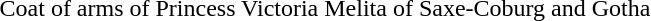<table border="0" align="center" width="80%">
<tr>
<th width=25%></th>
</tr>
<tr>
<td style="text-align: center;">Coat of arms of Princess Victoria Melita of Saxe-Coburg and Gotha</td>
</tr>
</table>
